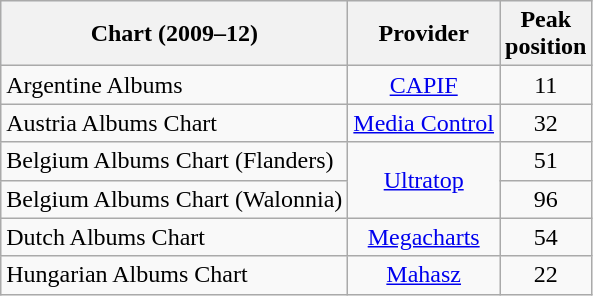<table class="wikitable sortable">
<tr style="background:#ebf5ff;">
<th align="left">Chart (2009–12)</th>
<th align="left">Provider</th>
<th align="left">Peak<br>position</th>
</tr>
<tr>
<td align="left">Argentine Albums</td>
<td style="text-align:center;"><a href='#'>CAPIF</a></td>
<td style="text-align:center;">11</td>
</tr>
<tr>
<td align="left">Austria Albums Chart</td>
<td style="text-align:center;"><a href='#'>Media Control</a></td>
<td style="text-align:center;">32</td>
</tr>
<tr>
<td align="left">Belgium Albums Chart (Flanders)</td>
<td style="text-align:center;" rowspan="2"><a href='#'>Ultratop</a></td>
<td style="text-align:center;">51</td>
</tr>
<tr>
<td align="left">Belgium Albums Chart (Walonnia)</td>
<td style="text-align:center;">96</td>
</tr>
<tr>
<td align="left">Dutch Albums Chart</td>
<td style="text-align:center;"><a href='#'>Megacharts</a></td>
<td style="text-align:center;">54</td>
</tr>
<tr>
<td align="left">Hungarian Albums Chart</td>
<td style="text-align:center;"><a href='#'>Mahasz</a></td>
<td style="text-align:center;">22</td>
</tr>
</table>
